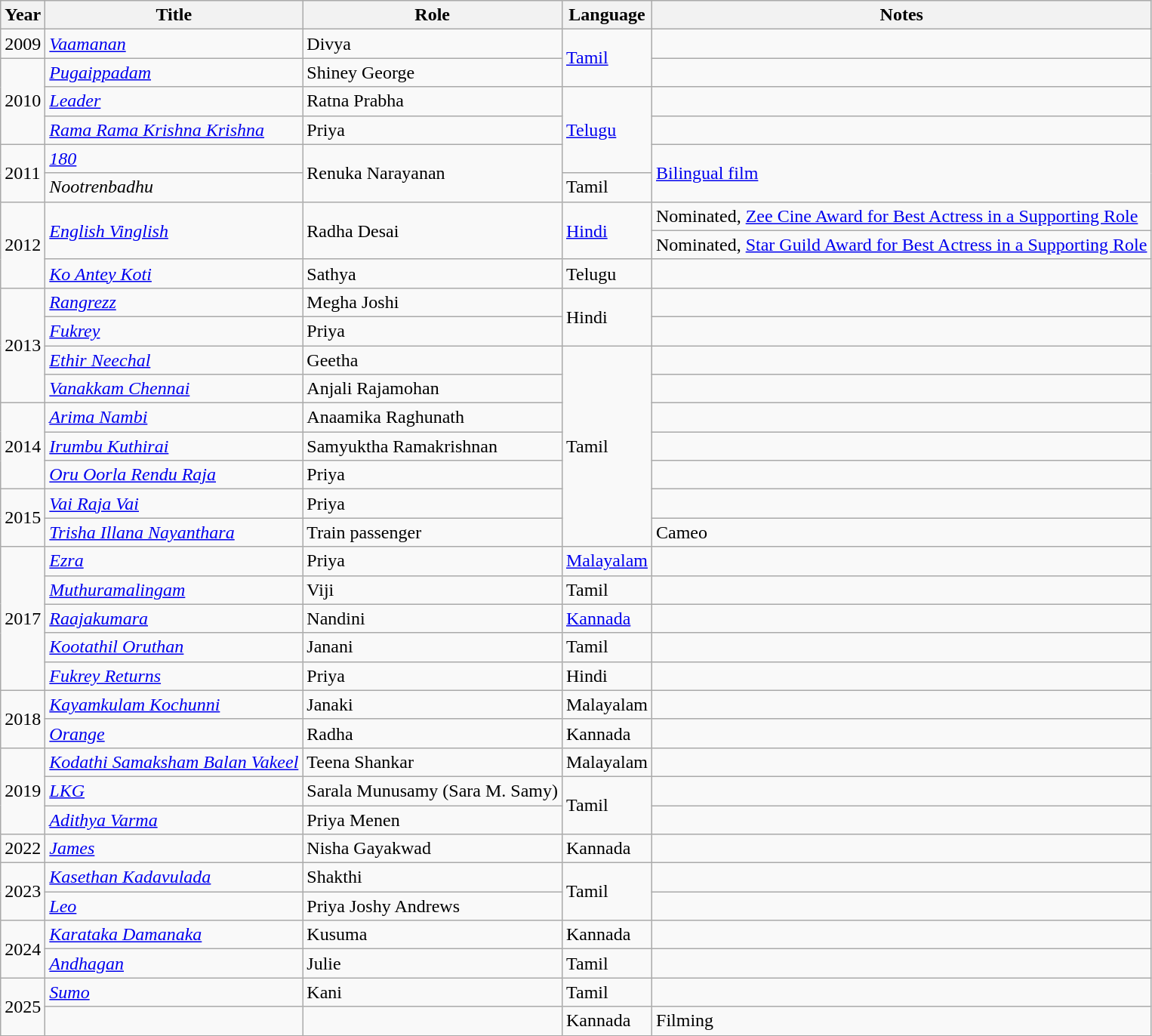<table class="wikitable sortable">
<tr>
<th scope="col">Year</th>
<th scope="col">Title</th>
<th scope="col">Role</th>
<th scope="col">Language</th>
<th class="unsortable" scope="col">Notes</th>
</tr>
<tr>
<td>2009</td>
<td><em><a href='#'>Vaamanan</a></em></td>
<td>Divya</td>
<td rowspan="2"><a href='#'>Tamil</a></td>
<td></td>
</tr>
<tr>
<td rowspan="3">2010</td>
<td><em><a href='#'>Pugaippadam</a></em></td>
<td>Shiney George</td>
<td></td>
</tr>
<tr>
<td><em><a href='#'>Leader</a></em></td>
<td>Ratna Prabha</td>
<td rowspan="3"><a href='#'>Telugu</a></td>
<td></td>
</tr>
<tr>
<td><em><a href='#'>Rama Rama Krishna Krishna</a></em></td>
<td>Priya</td>
<td></td>
</tr>
<tr>
<td rowspan="2">2011</td>
<td><em><a href='#'>180</a></em></td>
<td rowspan="2">Renuka Narayanan</td>
<td rowspan="2"><a href='#'>Bilingual film</a></td>
</tr>
<tr>
<td><em>Nootrenbadhu</em></td>
<td>Tamil</td>
</tr>
<tr>
<td rowspan="3">2012</td>
<td rowspan="2"><em><a href='#'>English Vinglish</a></em></td>
<td rowspan="2">Radha Desai</td>
<td rowspan="2"><a href='#'>Hindi</a></td>
<td>Nominated, <a href='#'>Zee Cine Award for Best Actress in a Supporting Role</a></td>
</tr>
<tr>
<td>Nominated, <a href='#'>Star Guild Award for Best Actress in a Supporting Role</a></td>
</tr>
<tr>
<td><em><a href='#'>Ko Antey Koti</a></em></td>
<td>Sathya</td>
<td>Telugu</td>
<td></td>
</tr>
<tr>
<td rowspan="4">2013</td>
<td><em><a href='#'>Rangrezz</a></em></td>
<td>Megha Joshi</td>
<td rowspan="2">Hindi</td>
<td></td>
</tr>
<tr>
<td><em><a href='#'>Fukrey</a></em></td>
<td>Priya</td>
<td></td>
</tr>
<tr>
<td><em><a href='#'>Ethir Neechal</a></em></td>
<td>Geetha</td>
<td rowspan="7">Tamil</td>
<td></td>
</tr>
<tr>
<td><em><a href='#'>Vanakkam Chennai</a></em></td>
<td>Anjali Rajamohan</td>
<td></td>
</tr>
<tr>
<td rowspan="3">2014</td>
<td><em><a href='#'>Arima Nambi</a></em></td>
<td>Anaamika Raghunath</td>
<td></td>
</tr>
<tr>
<td><em><a href='#'>Irumbu Kuthirai</a></em></td>
<td>Samyuktha Ramakrishnan</td>
<td></td>
</tr>
<tr>
<td><em><a href='#'>Oru Oorla Rendu Raja</a></em></td>
<td>Priya</td>
<td></td>
</tr>
<tr>
<td rowspan="2">2015</td>
<td><em><a href='#'>Vai Raja Vai</a></em></td>
<td>Priya</td>
<td></td>
</tr>
<tr>
<td><em><a href='#'>Trisha Illana Nayanthara</a></em></td>
<td>Train passenger</td>
<td>Cameo</td>
</tr>
<tr>
<td rowspan="5">2017</td>
<td><em><a href='#'>Ezra</a></em></td>
<td>Priya</td>
<td><a href='#'>Malayalam</a></td>
<td></td>
</tr>
<tr>
<td><em><a href='#'>Muthuramalingam</a></em></td>
<td>Viji</td>
<td>Tamil</td>
<td></td>
</tr>
<tr>
<td><em><a href='#'>Raajakumara</a></em></td>
<td>Nandini</td>
<td><a href='#'>Kannada</a></td>
<td></td>
</tr>
<tr>
<td><em><a href='#'>Kootathil Oruthan</a></em></td>
<td>Janani</td>
<td>Tamil</td>
<td></td>
</tr>
<tr>
<td><em><a href='#'>Fukrey Returns</a></em></td>
<td>Priya</td>
<td>Hindi</td>
<td></td>
</tr>
<tr>
<td rowspan="2">2018</td>
<td><em><a href='#'>Kayamkulam Kochunni</a></em></td>
<td>Janaki</td>
<td>Malayalam</td>
<td></td>
</tr>
<tr>
<td><em><a href='#'>Orange</a></em></td>
<td>Radha</td>
<td>Kannada</td>
<td></td>
</tr>
<tr>
<td rowspan="3">2019</td>
<td><em><a href='#'>Kodathi Samaksham Balan Vakeel</a></em></td>
<td>Teena Shankar</td>
<td>Malayalam</td>
<td></td>
</tr>
<tr>
<td><em><a href='#'>LKG</a></em></td>
<td>Sarala Munusamy (Sara M. Samy)</td>
<td rowspan="2">Tamil</td>
<td></td>
</tr>
<tr>
<td><em><a href='#'>Adithya Varma</a></em></td>
<td>Priya Menen</td>
<td></td>
</tr>
<tr>
<td>2022</td>
<td><em><a href='#'>James</a></em></td>
<td>Nisha Gayakwad</td>
<td>Kannada</td>
<td></td>
</tr>
<tr>
<td rowspan="2">2023</td>
<td><em><a href='#'>Kasethan Kadavulada</a></em></td>
<td>Shakthi</td>
<td rowspan="2">Tamil</td>
<td></td>
</tr>
<tr>
<td><em><a href='#'>Leo</a></em></td>
<td>Priya Joshy Andrews</td>
<td></td>
</tr>
<tr>
<td rowspan="2">2024</td>
<td><em><a href='#'>Karataka Damanaka</a></em></td>
<td>Kusuma</td>
<td>Kannada</td>
<td></td>
</tr>
<tr>
<td><em><a href='#'>Andhagan</a></em></td>
<td>Julie</td>
<td>Tamil</td>
<td></td>
</tr>
<tr>
<td rowspan="2">2025</td>
<td><em><a href='#'>Sumo</a></em></td>
<td>Kani</td>
<td>Tamil</td>
<td></td>
</tr>
<tr>
<td></td>
<td></td>
<td>Kannada</td>
<td>Filming </td>
</tr>
</table>
